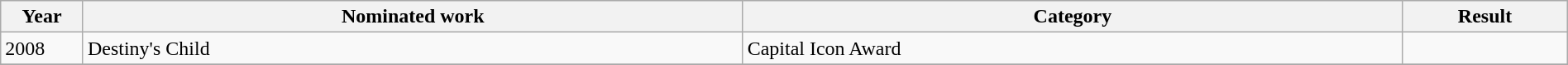<table class="wikitable" width="100%">
<tr>
<th width="5%">Year</th>
<th width="40%">Nominated work</th>
<th width="40%">Category</th>
<th width="10%">Result</th>
</tr>
<tr>
<td>2008</td>
<td>Destiny's Child</td>
<td>Capital Icon Award</td>
<td></td>
</tr>
<tr>
</tr>
</table>
